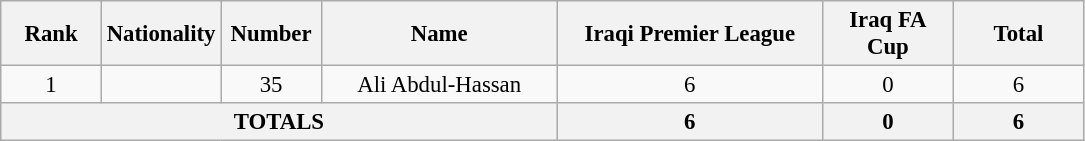<table class="wikitable" style="font-size: 95%; text-align: center;">
<tr>
<th width=60>Rank</th>
<th width=60>Nationality</th>
<th width=60>Number</th>
<th width=150>Name</th>
<th width=170>Iraqi Premier League</th>
<th width=80>Iraq FA Cup</th>
<th width=80>Total</th>
</tr>
<tr>
<td>1</td>
<td></td>
<td>35</td>
<td>Ali Abdul-Hassan</td>
<td>6</td>
<td>0</td>
<td>6</td>
</tr>
<tr>
<th colspan="4">TOTALS</th>
<th>6</th>
<th>0</th>
<th>6</th>
</tr>
</table>
